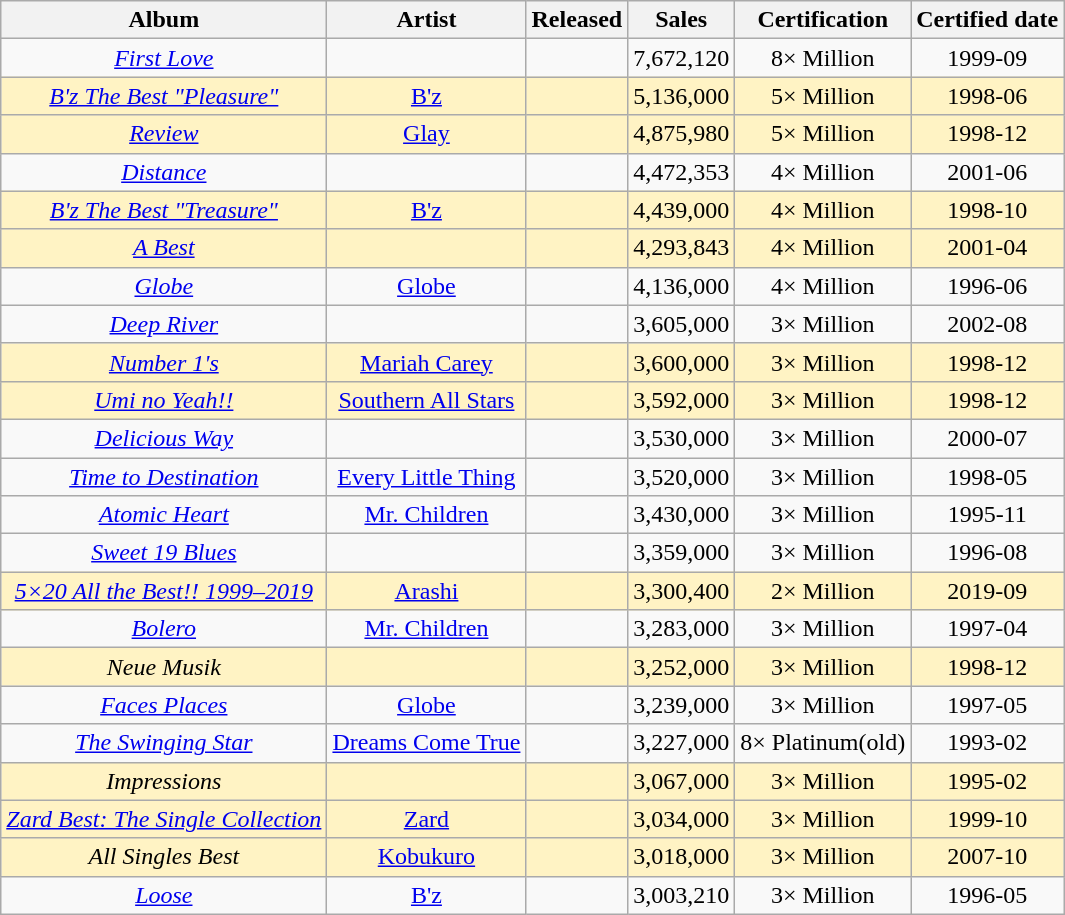<table class="wikitable plainrowheaders sortable" style="text-align:center">
<tr>
<th scope="col">Album</th>
<th scope="col">Artist</th>
<th scope="col">Released</th>
<th scope="col">Sales</th>
<th>Certification</th>
<th>Certified date</th>
</tr>
<tr>
<td><em><a href='#'>First Love</a></em></td>
<td></td>
<td></td>
<td>7,672,120</td>
<td>8× Million</td>
<td>1999-09</td>
</tr>
<tr bgcolor="#FFF3C4">
<td><em><a href='#'>B'z The Best "Pleasure"</a></em></td>
<td><a href='#'>B'z</a></td>
<td></td>
<td>5,136,000</td>
<td>5× Million</td>
<td>1998-06</td>
</tr>
<tr bgcolor="#FFF3C4">
<td><em><a href='#'>Review</a></em></td>
<td><a href='#'>Glay</a></td>
<td></td>
<td>4,875,980</td>
<td>5× Million</td>
<td>1998-12</td>
</tr>
<tr>
<td><em><a href='#'>Distance</a></em></td>
<td></td>
<td></td>
<td>4,472,353</td>
<td>4× Million</td>
<td>2001-06</td>
</tr>
<tr bgcolor="#FFF3C4">
<td><em><a href='#'>B'z The Best "Treasure"</a></em></td>
<td><a href='#'>B'z</a></td>
<td></td>
<td>4,439,000</td>
<td>4× Million</td>
<td>1998-10</td>
</tr>
<tr bgcolor="#FFF3C4">
<td><em><a href='#'>A Best</a></em></td>
<td></td>
<td></td>
<td>4,293,843</td>
<td>4× Million</td>
<td>2001-04</td>
</tr>
<tr>
<td><em><a href='#'>Globe</a></em></td>
<td><a href='#'>Globe</a></td>
<td></td>
<td>4,136,000</td>
<td>4× Million</td>
<td>1996-06</td>
</tr>
<tr>
<td><em><a href='#'>Deep River</a></em></td>
<td></td>
<td></td>
<td>3,605,000</td>
<td>3× Million</td>
<td>2002-08</td>
</tr>
<tr bgcolor="#FFF3C4">
<td><em><a href='#'>Number 1's</a></em></td>
<td><a href='#'>Mariah Carey</a></td>
<td></td>
<td>3,600,000</td>
<td>3× Million</td>
<td>1998-12</td>
</tr>
<tr bgcolor="#FFF3C4">
<td><em><a href='#'>Umi no Yeah!!</a></em></td>
<td><a href='#'>Southern All Stars</a></td>
<td></td>
<td>3,592,000</td>
<td>3× Million</td>
<td>1998-12</td>
</tr>
<tr>
<td><em><a href='#'>Delicious Way</a></em></td>
<td></td>
<td></td>
<td>3,530,000</td>
<td>3× Million</td>
<td>2000-07</td>
</tr>
<tr>
<td><em><a href='#'>Time to Destination</a></em></td>
<td><a href='#'>Every Little Thing</a></td>
<td></td>
<td>3,520,000</td>
<td>3× Million</td>
<td>1998-05</td>
</tr>
<tr>
<td><em><a href='#'>Atomic Heart</a></em></td>
<td><a href='#'>Mr. Children</a></td>
<td></td>
<td>3,430,000</td>
<td>3× Million</td>
<td>1995-11</td>
</tr>
<tr>
<td><em><a href='#'>Sweet 19 Blues</a></em></td>
<td></td>
<td></td>
<td>3,359,000</td>
<td>3× Million</td>
<td>1996-08</td>
</tr>
<tr bgcolor="#FFF3C4">
<td><em><a href='#'>5×20 All the Best!! 1999–2019</a></em></td>
<td><a href='#'>Arashi</a></td>
<td></td>
<td>3,300,400</td>
<td>2× Million</td>
<td>2019-09</td>
</tr>
<tr>
<td><em><a href='#'>Bolero</a></em></td>
<td><a href='#'>Mr. Children</a></td>
<td></td>
<td>3,283,000</td>
<td>3× Million</td>
<td>1997-04</td>
</tr>
<tr bgcolor="#FFF3C4">
<td><em>Neue Musik</em></td>
<td></td>
<td></td>
<td>3,252,000</td>
<td>3× Million</td>
<td>1998-12</td>
</tr>
<tr>
<td><em><a href='#'>Faces Places</a></em></td>
<td><a href='#'>Globe</a></td>
<td></td>
<td>3,239,000</td>
<td>3× Million</td>
<td>1997-05</td>
</tr>
<tr>
<td><em><a href='#'>The Swinging Star</a></em></td>
<td><a href='#'>Dreams Come True</a></td>
<td></td>
<td>3,227,000</td>
<td>8× Platinum(old)</td>
<td>1993-02</td>
</tr>
<tr bgcolor="#FFF3C4">
<td><em>Impressions</em></td>
<td></td>
<td></td>
<td>3,067,000</td>
<td>3× Million</td>
<td>1995-02</td>
</tr>
<tr bgcolor="#FFF3C4">
<td><em><a href='#'>Zard Best: The Single Collection</a></em></td>
<td><a href='#'>Zard</a></td>
<td></td>
<td>3,034,000</td>
<td>3× Million</td>
<td>1999-10</td>
</tr>
<tr bgcolor="#FFF3C4">
<td><em>All Singles Best</em></td>
<td><a href='#'>Kobukuro</a></td>
<td></td>
<td>3,018,000</td>
<td>3× Million</td>
<td>2007-10</td>
</tr>
<tr>
<td><em><a href='#'>Loose</a></em></td>
<td><a href='#'>B'z</a></td>
<td></td>
<td>3,003,210</td>
<td>3× Million</td>
<td>1996-05</td>
</tr>
</table>
